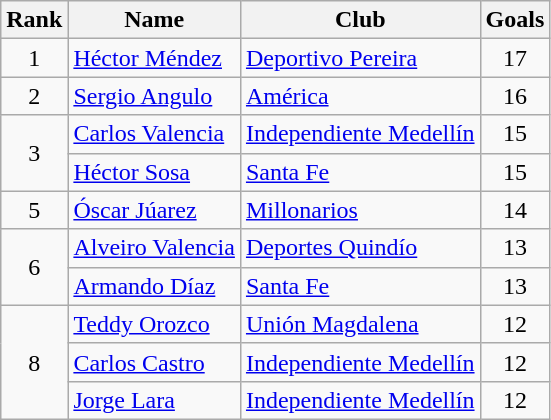<table class="wikitable" border="1">
<tr>
<th>Rank</th>
<th>Name</th>
<th>Club</th>
<th>Goals</th>
</tr>
<tr>
<td align=center>1</td>
<td> <a href='#'>Héctor Méndez</a></td>
<td><a href='#'>Deportivo Pereira</a></td>
<td align=center>17</td>
</tr>
<tr>
<td align=center>2</td>
<td> <a href='#'>Sergio Angulo</a></td>
<td><a href='#'>América</a></td>
<td align=center>16</td>
</tr>
<tr>
<td rowspan=2 align=center>3</td>
<td> <a href='#'>Carlos Valencia</a></td>
<td><a href='#'>Independiente Medellín</a></td>
<td align=center>15</td>
</tr>
<tr>
<td> <a href='#'>Héctor Sosa</a></td>
<td><a href='#'>Santa Fe</a></td>
<td align=center>15</td>
</tr>
<tr>
<td align=center>5</td>
<td> <a href='#'>Óscar Júarez</a></td>
<td><a href='#'>Millonarios</a></td>
<td align=center>14</td>
</tr>
<tr>
<td rowspan=2 align=center>6</td>
<td> <a href='#'>Alveiro Valencia</a></td>
<td><a href='#'>Deportes Quindío</a></td>
<td align=center>13</td>
</tr>
<tr>
<td> <a href='#'>Armando Díaz</a></td>
<td><a href='#'>Santa Fe</a></td>
<td align=center>13</td>
</tr>
<tr>
<td rowspan=3 align=center>8</td>
<td> <a href='#'>Teddy Orozco</a></td>
<td><a href='#'>Unión Magdalena</a></td>
<td align=center>12</td>
</tr>
<tr>
<td> <a href='#'>Carlos Castro</a></td>
<td><a href='#'>Independiente Medellín</a></td>
<td align=center>12</td>
</tr>
<tr>
<td> <a href='#'>Jorge Lara</a></td>
<td><a href='#'>Independiente Medellín</a></td>
<td align=center>12</td>
</tr>
</table>
